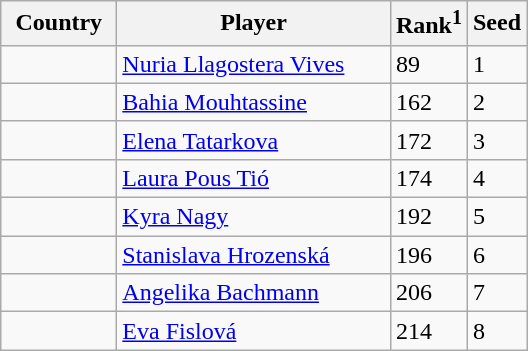<table class="sortable wikitable">
<tr>
<th width="70">Country</th>
<th width="175">Player</th>
<th>Rank<sup>1</sup></th>
<th>Seed</th>
</tr>
<tr>
<td></td>
<td><a href='#'>Nuria Llagostera Vives</a></td>
<td>89</td>
<td>1</td>
</tr>
<tr>
<td></td>
<td><a href='#'>Bahia Mouhtassine</a></td>
<td>162</td>
<td>2</td>
</tr>
<tr>
<td></td>
<td><a href='#'>Elena Tatarkova</a></td>
<td>172</td>
<td>3</td>
</tr>
<tr>
<td></td>
<td><a href='#'>Laura Pous Tió</a></td>
<td>174</td>
<td>4</td>
</tr>
<tr>
<td></td>
<td><a href='#'>Kyra Nagy</a></td>
<td>192</td>
<td>5</td>
</tr>
<tr>
<td></td>
<td><a href='#'>Stanislava Hrozenská</a></td>
<td>196</td>
<td>6</td>
</tr>
<tr>
<td></td>
<td><a href='#'>Angelika Bachmann</a></td>
<td>206</td>
<td>7</td>
</tr>
<tr>
<td></td>
<td><a href='#'>Eva Fislová</a></td>
<td>214</td>
<td>8</td>
</tr>
</table>
